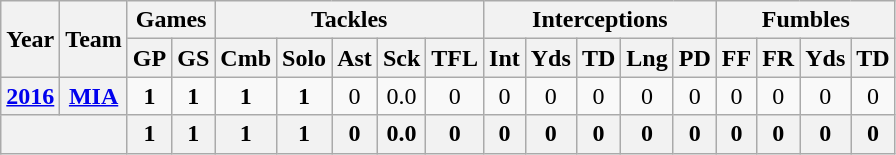<table class="wikitable" style="text-align:center">
<tr>
<th rowspan="2">Year</th>
<th rowspan="2">Team</th>
<th colspan="2">Games</th>
<th colspan="5">Tackles</th>
<th colspan="5">Interceptions</th>
<th colspan="4">Fumbles</th>
</tr>
<tr>
<th>GP</th>
<th>GS</th>
<th>Cmb</th>
<th>Solo</th>
<th>Ast</th>
<th>Sck</th>
<th>TFL</th>
<th>Int</th>
<th>Yds</th>
<th>TD</th>
<th>Lng</th>
<th>PD</th>
<th>FF</th>
<th>FR</th>
<th>Yds</th>
<th>TD</th>
</tr>
<tr>
<th><a href='#'>2016</a></th>
<th><a href='#'>MIA</a></th>
<td><strong>1</strong></td>
<td><strong>1</strong></td>
<td><strong>1</strong></td>
<td><strong>1</strong></td>
<td>0</td>
<td>0.0</td>
<td>0</td>
<td>0</td>
<td>0</td>
<td>0</td>
<td>0</td>
<td>0</td>
<td>0</td>
<td>0</td>
<td>0</td>
<td>0</td>
</tr>
<tr>
<th colspan="2"></th>
<th>1</th>
<th>1</th>
<th>1</th>
<th>1</th>
<th>0</th>
<th>0.0</th>
<th>0</th>
<th>0</th>
<th>0</th>
<th>0</th>
<th>0</th>
<th>0</th>
<th>0</th>
<th>0</th>
<th>0</th>
<th>0</th>
</tr>
</table>
